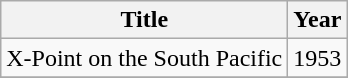<table class="wikitable">
<tr>
<th>Title</th>
<th>Year</th>
</tr>
<tr>
<td>X-Point on the South Pacific</td>
<td>1953</td>
</tr>
<tr>
</tr>
</table>
